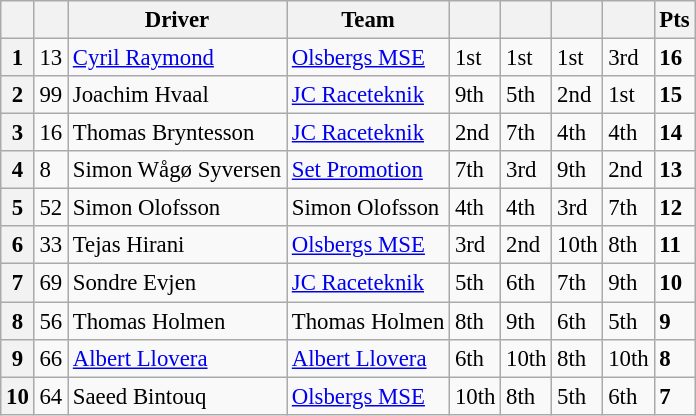<table class=wikitable style="font-size:95%">
<tr>
<th></th>
<th></th>
<th>Driver</th>
<th>Team</th>
<th></th>
<th></th>
<th></th>
<th></th>
<th>Pts</th>
</tr>
<tr>
<th>1</th>
<td>13</td>
<td> <a href='#'>Cyril Raymond</a></td>
<td><a href='#'>Olsbergs MSE</a></td>
<td>1st</td>
<td>1st</td>
<td>1st</td>
<td>3rd</td>
<td><strong>16</strong></td>
</tr>
<tr>
<th>2</th>
<td>99</td>
<td> Joachim Hvaal</td>
<td><a href='#'>JC Raceteknik</a></td>
<td>9th</td>
<td>5th</td>
<td>2nd</td>
<td>1st</td>
<td><strong>15</strong></td>
</tr>
<tr>
<th>3</th>
<td>16</td>
<td> Thomas Bryntesson</td>
<td><a href='#'>JC Raceteknik</a></td>
<td>2nd</td>
<td>7th</td>
<td>4th</td>
<td>4th</td>
<td><strong>14</strong></td>
</tr>
<tr>
<th>4</th>
<td>8</td>
<td> Simon Wågø Syversen</td>
<td><a href='#'>Set Promotion</a></td>
<td>7th</td>
<td>3rd</td>
<td>9th</td>
<td>2nd</td>
<td><strong>13</strong></td>
</tr>
<tr>
<th>5</th>
<td>52</td>
<td> Simon Olofsson</td>
<td>Simon Olofsson</td>
<td>4th</td>
<td>4th</td>
<td>3rd</td>
<td>7th</td>
<td><strong>12</strong></td>
</tr>
<tr>
<th>6</th>
<td>33</td>
<td> Tejas Hirani</td>
<td><a href='#'>Olsbergs MSE</a></td>
<td>3rd</td>
<td>2nd</td>
<td>10th</td>
<td>8th</td>
<td><strong>11</strong></td>
</tr>
<tr>
<th>7</th>
<td>69</td>
<td> Sondre Evjen</td>
<td><a href='#'>JC Raceteknik</a></td>
<td>5th</td>
<td>6th</td>
<td>7th</td>
<td>9th</td>
<td><strong>10</strong></td>
</tr>
<tr>
<th>8</th>
<td>56</td>
<td> Thomas Holmen</td>
<td>Thomas Holmen</td>
<td>8th</td>
<td>9th</td>
<td>6th</td>
<td>5th</td>
<td><strong>9</strong></td>
</tr>
<tr>
<th>9</th>
<td>66</td>
<td> <a href='#'>Albert Llovera</a></td>
<td><a href='#'>Albert Llovera</a></td>
<td>6th</td>
<td>10th</td>
<td>8th</td>
<td>10th</td>
<td><strong>8</strong></td>
</tr>
<tr>
<th>10</th>
<td>64</td>
<td> Saeed Bintouq</td>
<td><a href='#'>Olsbergs MSE</a></td>
<td>10th</td>
<td>8th</td>
<td>5th</td>
<td>6th</td>
<td><strong>7</strong></td>
</tr>
</table>
